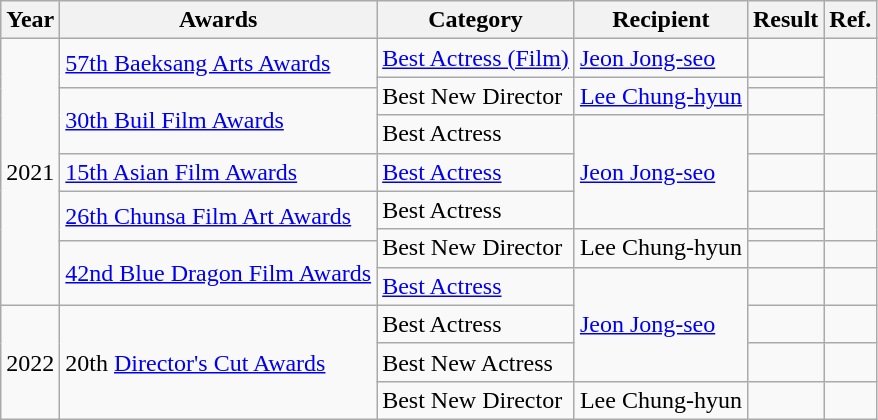<table class="wikitable">
<tr>
<th>Year</th>
<th>Awards</th>
<th>Category</th>
<th>Recipient</th>
<th>Result</th>
<th>Ref.</th>
</tr>
<tr>
<td rowspan=9>2021</td>
<td rowspan=2><a href='#'>57th Baeksang Arts Awards</a></td>
<td><a href='#'>Best Actress (Film)</a></td>
<td><a href='#'>Jeon Jong-seo</a></td>
<td></td>
<td rowspan=2></td>
</tr>
<tr>
<td rowspan=2>Best New Director</td>
<td rowspan=2><a href='#'>Lee Chung-hyun</a></td>
<td></td>
</tr>
<tr>
<td rowspan=2><a href='#'>30th Buil Film Awards</a></td>
<td></td>
<td rowspan=2></td>
</tr>
<tr>
<td>Best Actress</td>
<td rowspan=3><a href='#'>Jeon Jong-seo</a></td>
<td></td>
</tr>
<tr>
<td><a href='#'>15th Asian Film Awards</a></td>
<td><a href='#'>Best Actress</a></td>
<td></td>
<td></td>
</tr>
<tr>
<td rowspan=2><a href='#'>26th Chunsa Film Art Awards</a></td>
<td>Best Actress</td>
<td></td>
<td rowspan=2></td>
</tr>
<tr>
<td rowspan=2>Best New Director</td>
<td rowspan=2>Lee Chung-hyun</td>
<td></td>
</tr>
<tr>
<td rowspan=2><a href='#'>42nd Blue Dragon Film Awards</a></td>
<td></td>
<td></td>
</tr>
<tr>
<td><a href='#'>Best Actress</a></td>
<td rowspan=3><a href='#'>Jeon Jong-seo</a></td>
<td></td>
<td></td>
</tr>
<tr>
<td rowspan=3>2022</td>
<td rowspan=3>20th <a href='#'>Director's Cut Awards</a></td>
<td>Best Actress</td>
<td></td>
<td></td>
</tr>
<tr>
<td>Best New Actress</td>
<td></td>
<td></td>
</tr>
<tr>
<td>Best New Director</td>
<td>Lee Chung-hyun</td>
<td></td>
<td></td>
</tr>
</table>
